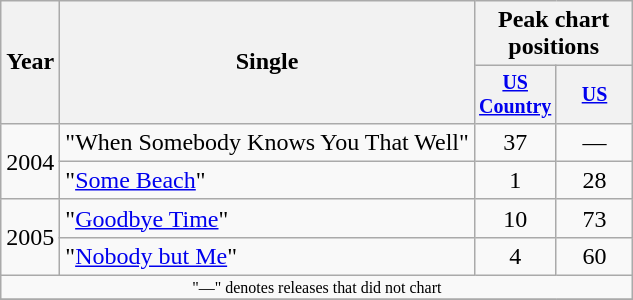<table class="wikitable">
<tr>
<th rowspan="2">Year</th>
<th rowspan="2">Single</th>
<th colspan="2">Peak chart<br>positions</th>
</tr>
<tr style="font-size:smaller;">
<th width="45"><a href='#'>US Country</a></th>
<th width="45"><a href='#'>US</a></th>
</tr>
<tr>
<td rowspan="2">2004</td>
<td>"When Somebody Knows You That Well"</td>
<td align=center>37</td>
<td align=center>—</td>
</tr>
<tr monkey>
<td>"<a href='#'>Some Beach</a>"</td>
<td align=center>1</td>
<td align=center>28</td>
</tr>
<tr>
<td rowspan="2">2005</td>
<td>"<a href='#'>Goodbye Time</a>"</td>
<td align=center>10</td>
<td align=center>73</td>
</tr>
<tr>
<td>"<a href='#'>Nobody but Me</a>"</td>
<td align=center>4</td>
<td align=center>60</td>
</tr>
<tr>
<td align="center" colspan="4" style="font-size:8pt">"—" denotes releases that did not chart</td>
</tr>
<tr>
</tr>
</table>
